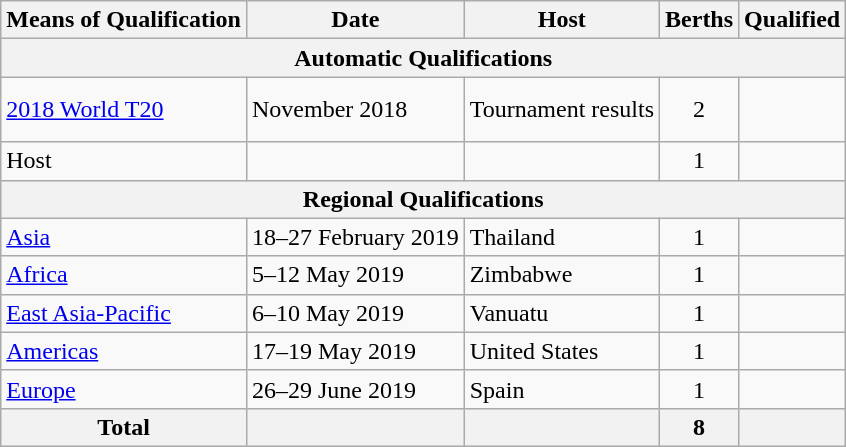<table class="wikitable">
<tr>
<th>Means of Qualification</th>
<th>Date</th>
<th>Host</th>
<th>Berths</th>
<th>Qualified</th>
</tr>
<tr>
<th colspan="5">Automatic Qualifications</th>
</tr>
<tr>
<td><a href='#'>2018 World T20</a></td>
<td>November 2018</td>
<td>Tournament results</td>
<td style="text-align:center;">2</td>
<td><br><br>
</td>
</tr>
<tr>
<td>Host</td>
<td></td>
<td></td>
<td style="text-align:center;">1</td>
<td></td>
</tr>
<tr>
<th colspan="5">Regional Qualifications</th>
</tr>
<tr>
<td><a href='#'>Asia</a></td>
<td>18–27 February 2019</td>
<td> Thailand</td>
<td style="text-align:center;">1</td>
<td></td>
</tr>
<tr>
<td><a href='#'>Africa</a></td>
<td>5–12 May 2019</td>
<td> Zimbabwe</td>
<td style="text-align:center;">1</td>
<td><s></s><br></td>
</tr>
<tr>
<td><a href='#'>East Asia-Pacific</a></td>
<td>6–10 May 2019</td>
<td> Vanuatu</td>
<td style="text-align:center;">1</td>
<td></td>
</tr>
<tr>
<td><a href='#'>Americas</a></td>
<td>17–19 May 2019</td>
<td> United States</td>
<td style="text-align:center;">1</td>
<td></td>
</tr>
<tr>
<td><a href='#'>Europe</a></td>
<td>26–29 June 2019</td>
<td> Spain</td>
<td style="text-align:center;">1</td>
<td></td>
</tr>
<tr>
<th>Total</th>
<th></th>
<th></th>
<th>8</th>
<th></th>
</tr>
</table>
